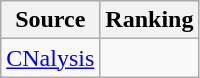<table class="wikitable" style="text-align:center">
<tr>
<th>Source</th>
<th>Ranking</th>
</tr>
<tr>
<td align=left><a href='#'>CNalysis</a></td>
<td></td>
</tr>
</table>
